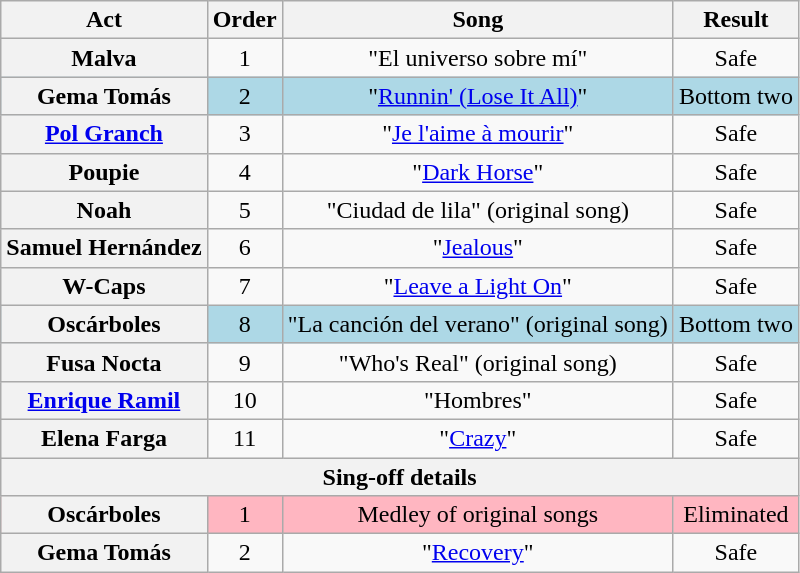<table class="wikitable plainrowheaders" style="text-align:center">
<tr>
<th>Act</th>
<th>Order</th>
<th>Song</th>
<th>Result</th>
</tr>
<tr>
<th>Malva</th>
<td>1</td>
<td>"El universo sobre mí"</td>
<td>Safe</td>
</tr>
<tr style="background:lightblue">
<th>Gema Tomás</th>
<td>2</td>
<td>"<a href='#'>Runnin' (Lose It All)</a>"</td>
<td>Bottom two</td>
</tr>
<tr>
<th><a href='#'>Pol Granch</a></th>
<td>3</td>
<td>"<a href='#'>Je l'aime à mourir</a>"</td>
<td>Safe</td>
</tr>
<tr>
<th>Poupie</th>
<td>4</td>
<td>"<a href='#'>Dark Horse</a>"</td>
<td>Safe</td>
</tr>
<tr>
<th>Noah</th>
<td>5</td>
<td>"Ciudad de lila" (original song)</td>
<td>Safe</td>
</tr>
<tr>
<th>Samuel Hernández</th>
<td>6</td>
<td>"<a href='#'>Jealous</a>"</td>
<td>Safe</td>
</tr>
<tr>
<th>W-Caps</th>
<td>7</td>
<td>"<a href='#'>Leave a Light On</a>"</td>
<td>Safe</td>
</tr>
<tr style="background:lightblue">
<th>Oscárboles</th>
<td>8</td>
<td>"La canción del verano" (original song)</td>
<td>Bottom two</td>
</tr>
<tr>
<th>Fusa Nocta</th>
<td>9</td>
<td>"Who's Real" (original song)</td>
<td>Safe</td>
</tr>
<tr>
<th><a href='#'>Enrique Ramil</a></th>
<td>10</td>
<td>"Hombres"</td>
<td>Safe</td>
</tr>
<tr>
<th>Elena Farga</th>
<td>11</td>
<td>"<a href='#'>Crazy</a>"</td>
<td>Safe</td>
</tr>
<tr>
<th colspan="4">Sing-off details</th>
</tr>
<tr style="background:lightpink">
<th>Oscárboles</th>
<td>1</td>
<td>Medley of original songs</td>
<td>Eliminated</td>
</tr>
<tr>
<th>Gema Tomás</th>
<td>2</td>
<td>"<a href='#'>Recovery</a>"</td>
<td>Safe</td>
</tr>
</table>
